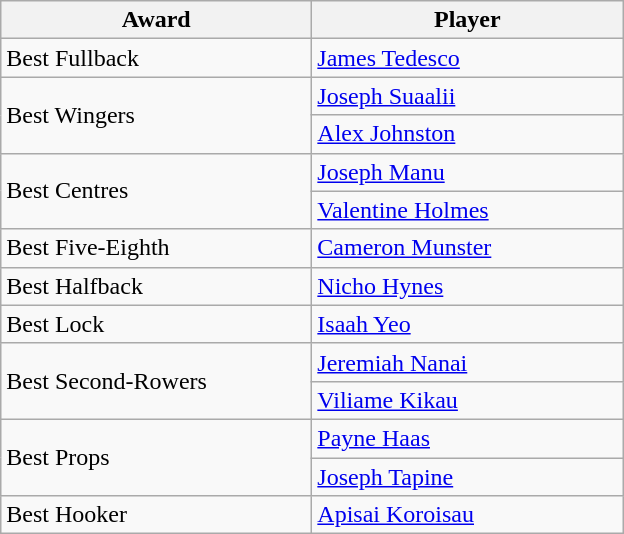<table class="wikitable">
<tr>
<th width="200">Award</th>
<th width="200">Player</th>
</tr>
<tr>
<td>Best Fullback</td>
<td> <a href='#'>James Tedesco</a></td>
</tr>
<tr>
<td rowspan="2">Best Wingers</td>
<td> <a href='#'>Joseph Suaalii</a></td>
</tr>
<tr>
<td> <a href='#'>Alex Johnston</a></td>
</tr>
<tr>
<td rowspan="2">Best Centres</td>
<td> <a href='#'>Joseph Manu</a></td>
</tr>
<tr>
<td> <a href='#'>Valentine Holmes</a></td>
</tr>
<tr>
<td>Best Five-Eighth</td>
<td> <a href='#'>Cameron Munster</a></td>
</tr>
<tr>
<td>Best Halfback</td>
<td> <a href='#'>Nicho Hynes</a></td>
</tr>
<tr>
<td>Best Lock</td>
<td> <a href='#'>Isaah Yeo</a></td>
</tr>
<tr>
<td rowspan="2">Best Second-Rowers</td>
<td> <a href='#'>Jeremiah Nanai</a></td>
</tr>
<tr>
<td> <a href='#'>Viliame Kikau</a></td>
</tr>
<tr>
<td rowspan="2">Best Props</td>
<td> <a href='#'>Payne Haas</a></td>
</tr>
<tr>
<td> <a href='#'>Joseph Tapine</a></td>
</tr>
<tr>
<td>Best Hooker</td>
<td> <a href='#'>Apisai Koroisau</a></td>
</tr>
</table>
